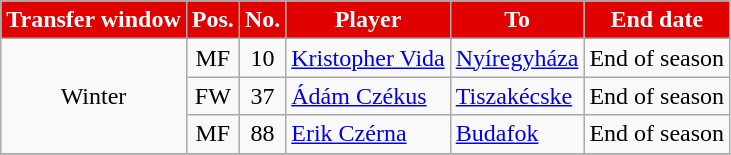<table class="wikitable plainrowheaders sortable">
<tr>
<th style="background-color:#E00000;color:white">Transfer window</th>
<th style="background-color:#E00000;color:white">Pos.</th>
<th style="background-color:#E00000;color:white">No.</th>
<th style="background-color:#E00000;color:white">Player</th>
<th style="background-color:#E00000;color:white">To</th>
<th style="background-color:#E00000;color:white">End date</th>
</tr>
<tr>
<td rowspan="3" style="text-align:center;">Winter</td>
<td style="text-align:center;">MF</td>
<td style="text-align:center;">10</td>
<td style="text-align:left;"> <a href='#'>Kristopher Vida</a></td>
<td style="text-align:left;"><a href='#'>Nyíregyháza</a></td>
<td style="text-align:center;">End of season</td>
</tr>
<tr>
<td style="text-align:center;">FW</td>
<td style="text-align:center;">37</td>
<td style="text-align:left;"> <a href='#'>Ádám Czékus</a></td>
<td style="text-align:left;"><a href='#'>Tiszakécske</a></td>
<td style="text-align:center;">End of season</td>
</tr>
<tr>
<td style="text-align:center;">MF</td>
<td style="text-align:center;">88</td>
<td style="text-align:left;"> <a href='#'>Erik Czérna</a></td>
<td style="text-align:left;"><a href='#'>Budafok</a></td>
<td style="text-align:center;">End of season</td>
</tr>
<tr>
</tr>
</table>
